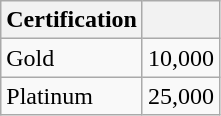<table class="wikitable">
<tr>
<th>Certification</th>
<th></th>
</tr>
<tr>
<td>Gold</td>
<td>10,000</td>
</tr>
<tr>
<td>Platinum</td>
<td>25,000</td>
</tr>
</table>
